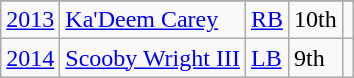<table class="wikitable">
<tr>
</tr>
<tr>
<td><a href='#'>2013</a></td>
<td><a href='#'>Ka'Deem Carey</a></td>
<td><a href='#'>RB</a></td>
<td>10th</td>
<td></td>
</tr>
<tr>
<td><a href='#'>2014</a></td>
<td><a href='#'>Scooby Wright III</a></td>
<td><a href='#'>LB</a></td>
<td>9th</td>
<td></td>
</tr>
</table>
